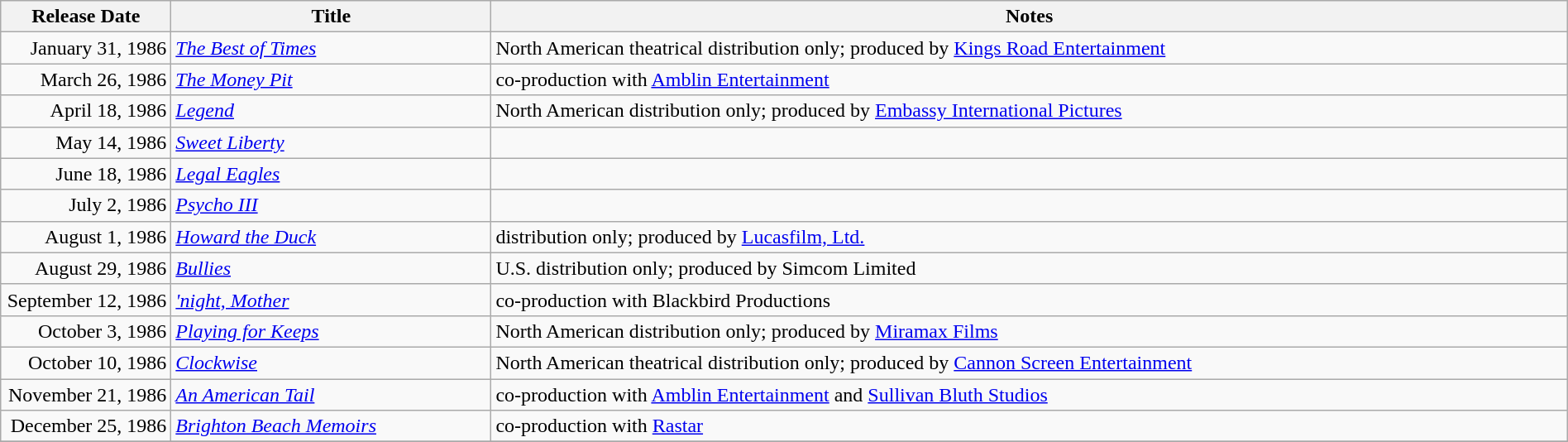<table class="wikitable sortable" style="width:100%;">
<tr>
<th scope="col" style="width:130px;">Release Date</th>
<th>Title</th>
<th>Notes</th>
</tr>
<tr>
<td style="text-align:right;">January 31, 1986</td>
<td><em><a href='#'>The Best of Times</a></em></td>
<td>North American theatrical distribution only; produced by <a href='#'>Kings Road Entertainment</a></td>
</tr>
<tr>
<td style="text-align:right;">March 26, 1986</td>
<td><em><a href='#'>The Money Pit</a></em></td>
<td>co-production with <a href='#'>Amblin Entertainment</a></td>
</tr>
<tr>
<td style="text-align:right;">April 18, 1986</td>
<td><em><a href='#'>Legend</a></em></td>
<td>North American distribution only; produced by <a href='#'>Embassy International Pictures</a></td>
</tr>
<tr>
<td style="text-align:right;">May 14, 1986</td>
<td><em><a href='#'>Sweet Liberty</a></em></td>
<td></td>
</tr>
<tr>
<td style="text-align:right;">June 18, 1986</td>
<td><em><a href='#'>Legal Eagles</a></em></td>
<td></td>
</tr>
<tr>
<td style="text-align:right;">July 2, 1986</td>
<td><em><a href='#'>Psycho III</a></em></td>
<td></td>
</tr>
<tr>
<td style="text-align:right;">August 1, 1986</td>
<td><em><a href='#'>Howard the Duck</a></em></td>
<td>distribution only; produced by <a href='#'>Lucasfilm, Ltd.</a></td>
</tr>
<tr>
<td style="text-align:right;">August 29, 1986</td>
<td><em><a href='#'>Bullies</a></em></td>
<td>U.S. distribution only; produced by Simcom Limited</td>
</tr>
<tr>
<td style="text-align:right;">September 12, 1986</td>
<td><em><a href='#'>'night, Mother</a></em></td>
<td>co-production with Blackbird Productions</td>
</tr>
<tr>
<td style="text-align:right;">October 3, 1986</td>
<td><em><a href='#'>Playing for Keeps</a></em></td>
<td>North American distribution only; produced by <a href='#'>Miramax Films</a></td>
</tr>
<tr>
<td style="text-align:right;">October 10, 1986</td>
<td><em><a href='#'>Clockwise</a></em></td>
<td>North American theatrical distribution only; produced by <a href='#'>Cannon Screen Entertainment</a></td>
</tr>
<tr>
<td style="text-align:right;">November 21, 1986</td>
<td><em><a href='#'>An American Tail</a></em></td>
<td>co-production with <a href='#'>Amblin Entertainment</a> and <a href='#'>Sullivan Bluth Studios</a></td>
</tr>
<tr>
<td style="text-align:right;">December 25, 1986</td>
<td><em><a href='#'>Brighton Beach Memoirs</a></em></td>
<td>co-production with <a href='#'>Rastar</a></td>
</tr>
<tr>
</tr>
</table>
